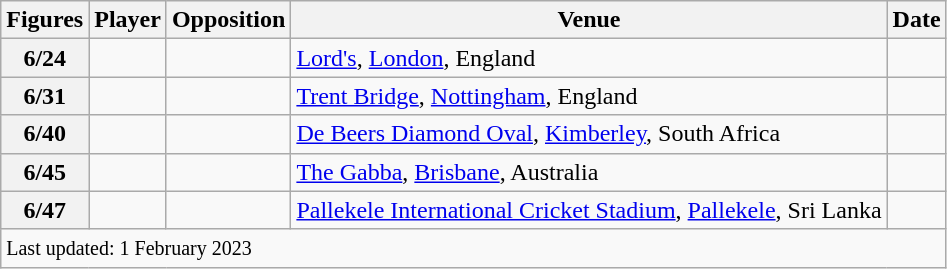<table class="wikitable plainrowheaders sortable">
<tr>
<th scope="col">Figures</th>
<th scope="col">Player</th>
<th scope="col">Opposition</th>
<th scope="col">Venue</th>
<th scope="col">Date</th>
</tr>
<tr>
<th>6/24</th>
<td></td>
<td></td>
<td><a href='#'>Lord's</a>, <a href='#'>London</a>, England</td>
<td></td>
</tr>
<tr>
<th>6/31</th>
<td></td>
<td></td>
<td><a href='#'>Trent Bridge</a>, <a href='#'>Nottingham</a>, England</td>
<td></td>
</tr>
<tr>
<th>6/40</th>
<td></td>
<td></td>
<td><a href='#'>De Beers Diamond Oval</a>, <a href='#'>Kimberley</a>, South Africa</td>
<td></td>
</tr>
<tr>
<th>6/45</th>
<td></td>
<td></td>
<td><a href='#'>The Gabba</a>, <a href='#'>Brisbane</a>, Australia</td>
<td></td>
</tr>
<tr>
<th>6/47</th>
<td></td>
<td></td>
<td><a href='#'>Pallekele International Cricket Stadium</a>, <a href='#'>Pallekele</a>, Sri Lanka</td>
<td></td>
</tr>
<tr class="sortbottom">
<td colspan="5"><small>Last updated: 1 February 2023</small></td>
</tr>
</table>
